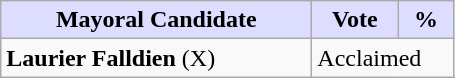<table class="wikitable">
<tr>
<th style="background:#ddf; width:200px;">Mayoral Candidate</th>
<th style="background:#ddf; width:50px;">Vote</th>
<th style="background:#ddf; width:30px;">%</th>
</tr>
<tr>
<td><strong>Laurier Falldien</strong> (X)</td>
<td colspan="2">Acclaimed</td>
</tr>
</table>
